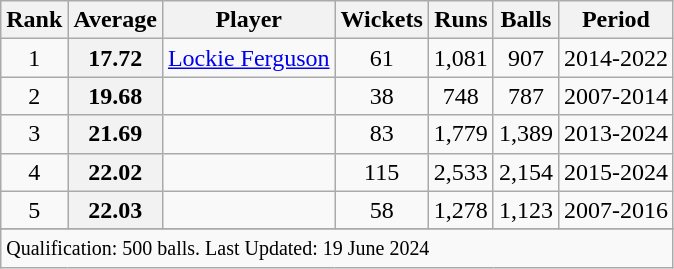<table class="wikitable plainrowheaders sortable">
<tr>
<th scope=col>Rank</th>
<th scope=col>Average</th>
<th scope=col>Player</th>
<th scope=col>Wickets</th>
<th scope=col>Runs</th>
<th scope=col>Balls</th>
<th scope=col>Period</th>
</tr>
<tr>
<td align=center>1</td>
<th scope=row style=text-align:center;>17.72</th>
<td><a href='#'>Lockie Ferguson</a></td>
<td align=center>61</td>
<td align=center>1,081</td>
<td align=center>907</td>
<td>2014-2022</td>
</tr>
<tr>
<td align=center>2</td>
<th scope=row style=text-align:center;>19.68</th>
<td></td>
<td align=center>38</td>
<td align=center>748</td>
<td align=center>787</td>
<td>2007-2014</td>
</tr>
<tr>
<td align=center>3</td>
<th scope=row style=text-align:center;>21.69</th>
<td></td>
<td align=center>83</td>
<td align=center>1,779</td>
<td align=center>1,389</td>
<td>2013-2024</td>
</tr>
<tr>
<td align=center>4</td>
<th scope=row style=text-align:center;>22.02</th>
<td></td>
<td align=center>115</td>
<td align=center>2,533</td>
<td align=center>2,154</td>
<td>2015-2024</td>
</tr>
<tr>
<td align=center>5</td>
<th scope=row style=text-align:center;>22.03</th>
<td></td>
<td align=center>58</td>
<td align=center>1,278</td>
<td align=center>1,123</td>
<td>2007-2016</td>
</tr>
<tr>
</tr>
<tr class=sortbottom>
<td colspan=7><small>Qualification: 500 balls. Last Updated: 19 June 2024</small></td>
</tr>
</table>
